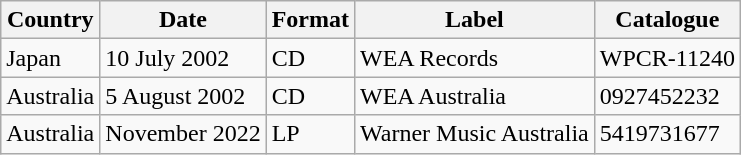<table class="wikitable">
<tr>
<th scope="col">Country</th>
<th scope="col">Date</th>
<th scope="col">Format</th>
<th scope="col">Label</th>
<th scope="col">Catalogue</th>
</tr>
<tr>
<td>Japan</td>
<td>10 July 2002</td>
<td>CD</td>
<td>WEA Records</td>
<td>WPCR-11240</td>
</tr>
<tr>
<td>Australia</td>
<td>5 August 2002</td>
<td>CD</td>
<td>WEA Australia</td>
<td>0927452232</td>
</tr>
<tr>
<td>Australia</td>
<td>November 2022</td>
<td>LP</td>
<td>Warner Music Australia</td>
<td>5419731677</td>
</tr>
</table>
